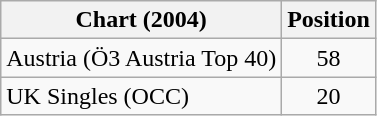<table class="wikitable">
<tr>
<th>Chart (2004)</th>
<th>Position</th>
</tr>
<tr>
<td>Austria (Ö3 Austria Top 40)</td>
<td align="center">58</td>
</tr>
<tr>
<td>UK Singles (OCC)</td>
<td align="center">20</td>
</tr>
</table>
